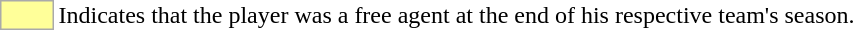<table>
<tr>
<td style="background:#ff9; border:1px solid #aaa; width:2em"></td>
<td>Indicates that the player was a free agent at the end of his respective team's  season.</td>
</tr>
</table>
